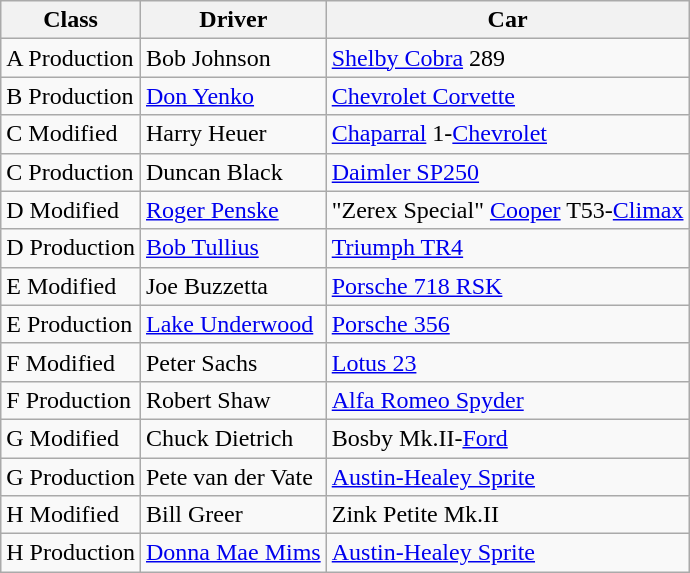<table class=wikitable>
<tr>
<th>Class</th>
<th>Driver</th>
<th>Car</th>
</tr>
<tr>
<td>A Production</td>
<td> Bob Johnson</td>
<td><a href='#'>Shelby Cobra</a> 289</td>
</tr>
<tr>
<td>B Production</td>
<td> <a href='#'>Don Yenko</a></td>
<td><a href='#'>Chevrolet Corvette</a></td>
</tr>
<tr>
<td>C Modified</td>
<td> Harry Heuer</td>
<td><a href='#'>Chaparral</a> 1-<a href='#'>Chevrolet</a></td>
</tr>
<tr>
<td>C Production</td>
<td> Duncan Black</td>
<td><a href='#'>Daimler SP250</a></td>
</tr>
<tr>
<td>D Modified</td>
<td> <a href='#'>Roger Penske</a></td>
<td>"Zerex Special" <a href='#'>Cooper</a> T53-<a href='#'>Climax</a></td>
</tr>
<tr>
<td>D Production</td>
<td> <a href='#'>Bob Tullius</a></td>
<td><a href='#'>Triumph TR4</a></td>
</tr>
<tr>
<td>E Modified</td>
<td> Joe Buzzetta</td>
<td><a href='#'>Porsche 718 RSK</a></td>
</tr>
<tr>
<td>E Production</td>
<td> <a href='#'>Lake Underwood</a></td>
<td><a href='#'>Porsche 356</a></td>
</tr>
<tr>
<td>F Modified</td>
<td> Peter Sachs</td>
<td><a href='#'>Lotus 23</a></td>
</tr>
<tr>
<td>F Production</td>
<td> Robert Shaw</td>
<td><a href='#'>Alfa Romeo Spyder</a></td>
</tr>
<tr>
<td>G Modified</td>
<td> Chuck Dietrich</td>
<td>Bosby Mk.II-<a href='#'>Ford</a></td>
</tr>
<tr>
<td>G Production</td>
<td> Pete van der Vate</td>
<td><a href='#'>Austin-Healey Sprite</a></td>
</tr>
<tr>
<td>H Modified</td>
<td> Bill Greer</td>
<td>Zink Petite Mk.II</td>
</tr>
<tr>
<td>H Production</td>
<td> <a href='#'>Donna Mae Mims</a></td>
<td><a href='#'>Austin-Healey Sprite</a></td>
</tr>
</table>
